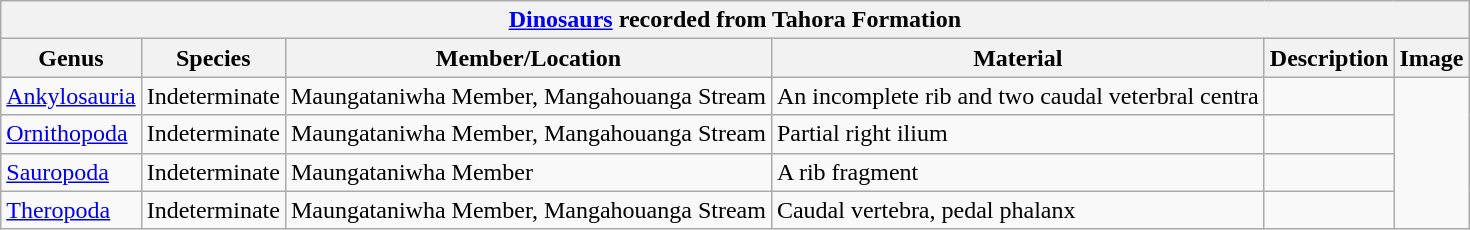<table class="wikitable" align="center">
<tr>
<th colspan="6" align="center"><strong><a href='#'>Dinosaurs</a></strong> recorded from Tahora Formation</th>
</tr>
<tr>
<th>Genus</th>
<th>Species</th>
<th>Member/Location</th>
<th>Material</th>
<th>Description</th>
<th>Image</th>
</tr>
<tr>
<td><a href='#'>Ankylosauria</a></td>
<td>Indeterminate</td>
<td>Maungataniwha Member, Mangahouanga Stream</td>
<td>An incomplete rib and two caudal veterbral centra</td>
<td></td>
<td rowspan = 100></td>
</tr>
<tr>
<td><a href='#'>Ornithopoda</a></td>
<td>Indeterminate</td>
<td>Maungataniwha Member, Mangahouanga Stream</td>
<td>Partial right ilium</td>
<td></td>
</tr>
<tr>
<td><a href='#'>Sauropoda</a></td>
<td>Indeterminate</td>
<td>Maungataniwha Member</td>
<td>A rib fragment</td>
<td></td>
</tr>
<tr>
<td><a href='#'>Theropoda</a></td>
<td>Indeterminate</td>
<td>Maungataniwha Member, Mangahouanga Stream</td>
<td>Caudal vertebra, pedal phalanx</td>
<td></td>
</tr>
</table>
